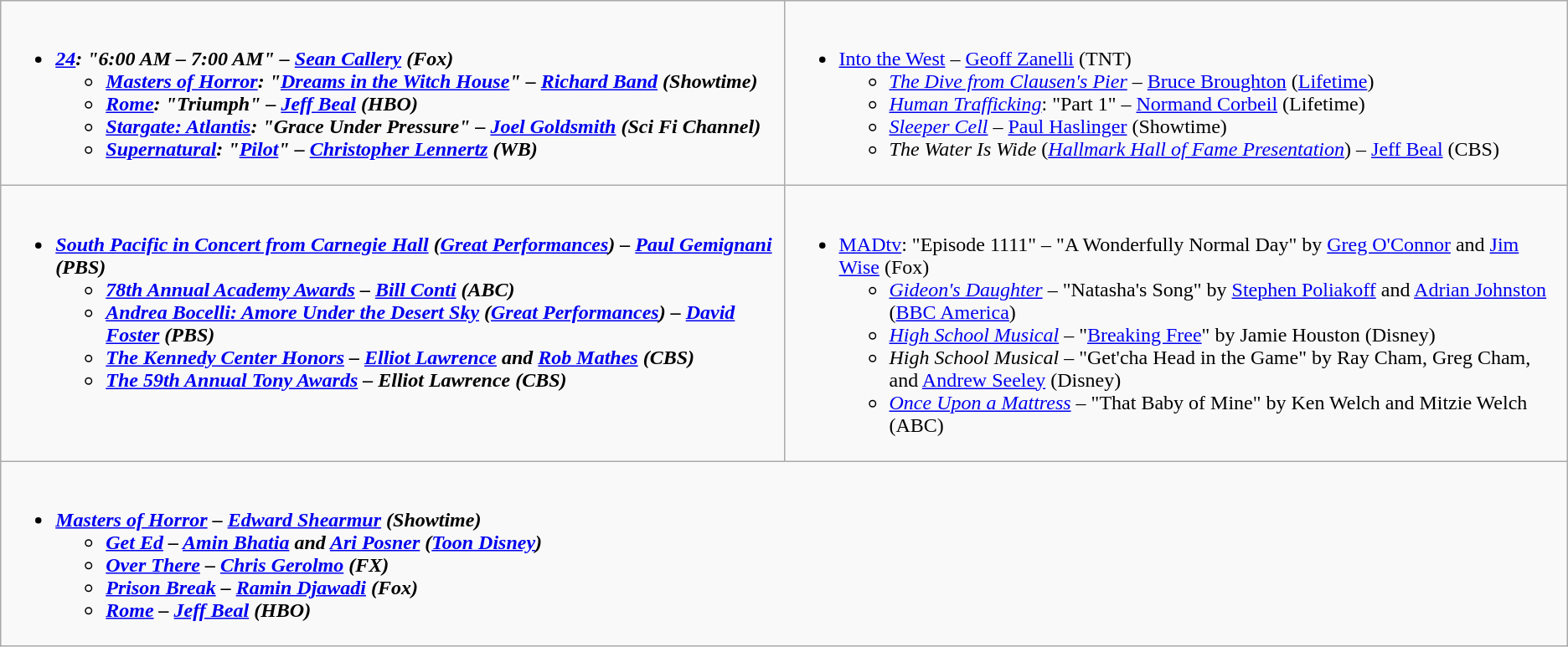<table class="wikitable">
<tr>
<td style="vertical-align:top;" width="50%"><br><ul><li><strong><em><a href='#'>24</a><em>: "6:00 AM – 7:00 AM" – <a href='#'>Sean Callery</a> (Fox)<strong><ul><li></em><a href='#'>Masters of Horror</a><em>: "<a href='#'>Dreams in the Witch House</a>" – <a href='#'>Richard Band</a> (Showtime)</li><li></em><a href='#'>Rome</a><em>: "Triumph" – <a href='#'>Jeff Beal</a> (HBO)</li><li></em><a href='#'>Stargate: Atlantis</a><em>: "Grace Under Pressure" – <a href='#'>Joel Goldsmith</a> (Sci Fi Channel)</li><li></em><a href='#'>Supernatural</a><em>: "<a href='#'>Pilot</a>" – <a href='#'>Christopher Lennertz</a> (WB)</li></ul></li></ul></td>
<td style="vertical-align:top;" width="50%"><br><ul><li></em></strong><a href='#'>Into the West</a></em> – <a href='#'>Geoff Zanelli</a> (TNT)</strong><ul><li><em><a href='#'>The Dive from Clausen's Pier</a></em> – <a href='#'>Bruce Broughton</a> (<a href='#'>Lifetime</a>)</li><li><em><a href='#'>Human Trafficking</a></em>: "Part 1" – <a href='#'>Normand Corbeil</a> (Lifetime)</li><li><em><a href='#'>Sleeper Cell</a></em> – <a href='#'>Paul Haslinger</a> (Showtime)</li><li><em>The Water Is Wide</em> (<em><a href='#'>Hallmark Hall of Fame Presentation</a></em>) – <a href='#'>Jeff Beal</a> (CBS)</li></ul></li></ul></td>
</tr>
<tr>
<td style="vertical-align:top;" width="50%"><br><ul><li><strong><em><a href='#'>South Pacific in Concert from Carnegie Hall</a><em> (</em><a href='#'>Great Performances</a><em>) – <a href='#'>Paul Gemignani</a> (PBS)<strong><ul><li></em><a href='#'>78th Annual Academy Awards</a><em> – <a href='#'>Bill Conti</a> (ABC)</li><li></em><a href='#'>Andrea Bocelli: Amore Under the Desert Sky</a><em> (</em><a href='#'>Great Performances</a><em>) – <a href='#'>David Foster</a> (PBS)</li><li></em><a href='#'>The Kennedy Center Honors</a><em> – <a href='#'>Elliot Lawrence</a> and <a href='#'>Rob Mathes</a> (CBS)</li><li></em><a href='#'>The 59th Annual Tony Awards</a><em> – Elliot Lawrence (CBS)</li></ul></li></ul></td>
<td style="vertical-align:top;" width="50%"><br><ul><li></em></strong><a href='#'>MADtv</a></em>: "Episode 1111" – "A Wonderfully Normal Day" by <a href='#'>Greg O'Connor</a> and <a href='#'>Jim Wise</a> (Fox)</strong><ul><li><em><a href='#'>Gideon's Daughter</a></em> – "Natasha's Song" by <a href='#'>Stephen Poliakoff</a> and <a href='#'>Adrian Johnston</a> (<a href='#'>BBC America</a>)</li><li><em><a href='#'>High School Musical</a></em> – "<a href='#'>Breaking Free</a>" by Jamie Houston (Disney)</li><li><em>High School Musical</em> – "Get'cha Head in the Game" by Ray Cham, Greg Cham, and <a href='#'>Andrew Seeley</a> (Disney)</li><li><em><a href='#'>Once Upon a Mattress</a></em> – "That Baby of Mine" by Ken Welch and Mitzie Welch (ABC)</li></ul></li></ul></td>
</tr>
<tr>
<td style="vertical-align:top;" width="50%" colspan="2"><br><ul><li><strong><em><a href='#'>Masters of Horror</a><em> – <a href='#'>Edward Shearmur</a> (Showtime)<strong><ul><li></em><a href='#'>Get Ed</a><em> – <a href='#'>Amin Bhatia</a> and <a href='#'>Ari Posner</a> (<a href='#'>Toon Disney</a>)</li><li></em><a href='#'>Over There</a><em> – <a href='#'>Chris Gerolmo</a> (FX)</li><li></em><a href='#'>Prison Break</a><em> – <a href='#'>Ramin Djawadi</a> (Fox)</li><li></em><a href='#'>Rome</a><em> – <a href='#'>Jeff Beal</a> (HBO)</li></ul></li></ul></td>
</tr>
</table>
